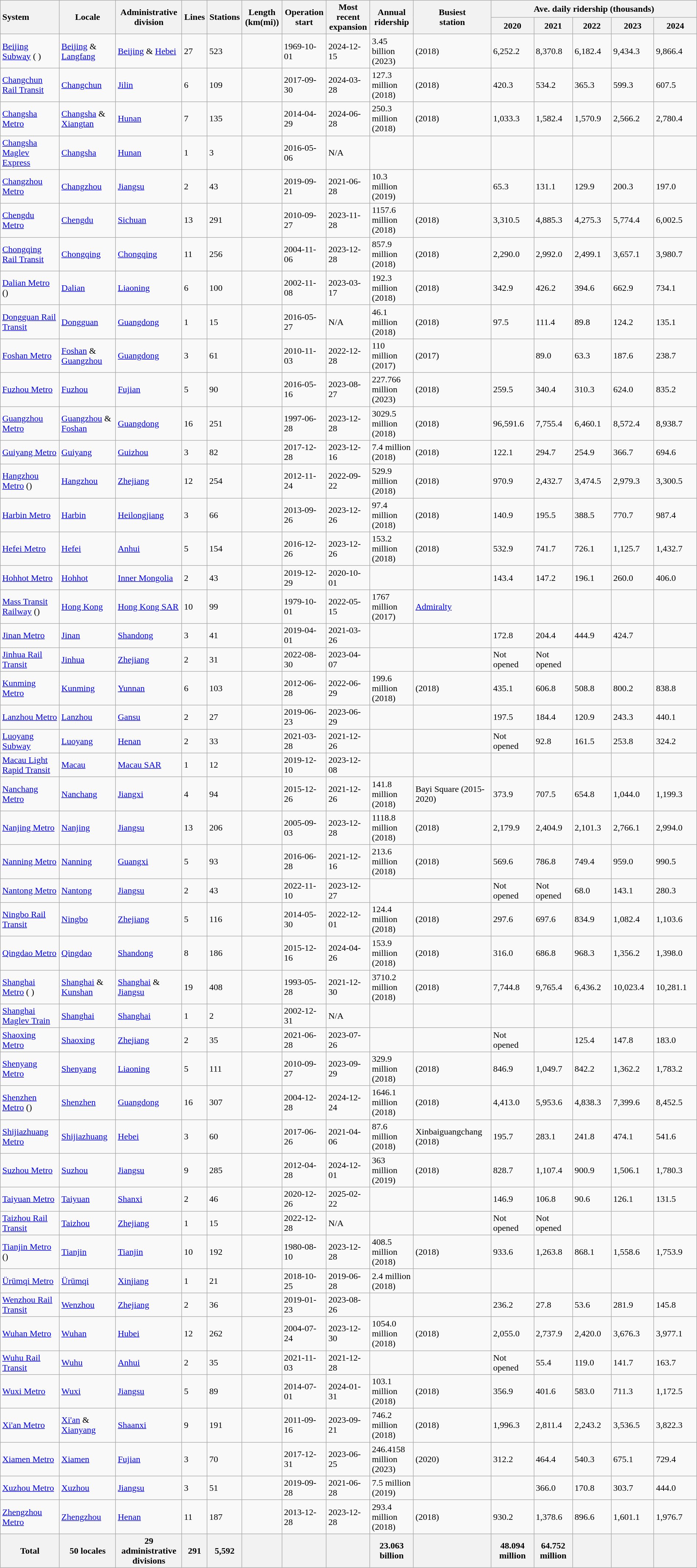<table class="wikitable sortable collapsible static-row-numbers" style="width:100%">
<tr>
<th style="text-align:left;width:250px" scope="col" rowspan=2>System</th>
<th style="width:200px" scope="col" rowspan=2>Locale</th>
<th style="width:200px" scope="col" rowspan=2>Administrative <br> division</th>
<th style="width:50px" data-sort-type="number" scope="col" rowspan=2>Lines</th>
<th style="width:60px" scope="col" data-sort-type="number" rowspan=2>Stations</th>
<th style="width:100px" scope="col" data-sort-type="number" rowspan=2>Length <br>(km(mi))</th>
<th style="width:100px" scope="col" rowspan=2>Operation <br>start</th>
<th style="width:100px" scope="col" rowspan=2>Most recent <br>expansion</th>
<th style="width:150px" scope="col" rowspan=2>Annual <br>ridership</th>
<th style="width:250px" scope="col" rowspan=2>Busiest <br>station</th>
<th style="width:250px" scope="col" colspan=6>Ave. daily ridership (thousands)</th>
</tr>
<tr class="static-row-header">
<th style="width:200px" scope="col">2020</th>
<th style="width:200px" scope="col">2021</th>
<th style="width:200px" scope="col">2022</th>
<th style="width:200px" scope="col">2023</th>
<th style="width:200px" scope="col">2024</th>
</tr>
<tr>
<td><a href='#'>Beijing Subway</a>  (  )</td>
<td><a href='#'>Beijing</a> & <a href='#'>Langfang</a></td>
<td><a href='#'>Beijing</a> & <a href='#'>Hebei</a></td>
<td>27</td>
<td>523</td>
<td></td>
<td>1969-10-01</td>
<td>2024-12-15</td>
<td>3.45 billion (2023)</td>
<td> (2018)</td>
<td>6,252.2</td>
<td>8,370.8</td>
<td>6,182.4</td>
<td>9,434.3</td>
<td>9,866.4</td>
</tr>
<tr>
<td><a href='#'>Changchun Rail Transit</a></td>
<td><a href='#'>Changchun</a></td>
<td><a href='#'>Jilin</a></td>
<td>6</td>
<td>109</td>
<td></td>
<td>2017-09-30</td>
<td>2024-03-28</td>
<td>127.3 million (2018)</td>
<td> (2018)</td>
<td>420.3</td>
<td>534.2</td>
<td>365.3</td>
<td>599.3</td>
<td>607.5</td>
</tr>
<tr>
<td><a href='#'>Changsha Metro</a> </td>
<td><a href='#'>Changsha</a> & <a href='#'>Xiangtan</a></td>
<td><a href='#'>Hunan</a></td>
<td>7</td>
<td>135</td>
<td></td>
<td>2014-04-29</td>
<td>2024-06-28</td>
<td>250.3 million (2018)</td>
<td> (2018)</td>
<td>1,033.3</td>
<td>1,582.4</td>
<td>1,570.9</td>
<td>2,566.2</td>
<td>2,780.4</td>
</tr>
<tr>
<td><a href='#'>Changsha Maglev Express</a> </td>
<td><a href='#'>Changsha</a></td>
<td><a href='#'>Hunan</a></td>
<td>1</td>
<td>3</td>
<td></td>
<td>2016-05-06</td>
<td>N/A</td>
<td></td>
<td></td>
<td></td>
<td></td>
<td></td>
<td></td>
<td></td>
</tr>
<tr>
<td><a href='#'>Changzhou Metro</a> </td>
<td><a href='#'>Changzhou</a></td>
<td><a href='#'>Jiangsu</a></td>
<td>2</td>
<td>43</td>
<td></td>
<td>2019-09-21</td>
<td>2021-06-28</td>
<td>10.3 million (2019)</td>
<td></td>
<td>65.3</td>
<td>131.1</td>
<td>129.9</td>
<td>200.3</td>
<td>197.0</td>
</tr>
<tr>
<td><a href='#'>Chengdu Metro</a> </td>
<td><a href='#'>Chengdu</a></td>
<td><a href='#'>Sichuan</a></td>
<td>13</td>
<td>291</td>
<td></td>
<td>2010-09-27</td>
<td>2023-11-28</td>
<td>1157.6 million (2018)</td>
<td> (2018)</td>
<td>3,310.5</td>
<td>4,885.3</td>
<td>4,275.3</td>
<td>5,774.4</td>
<td>6,002.5</td>
</tr>
<tr>
<td><a href='#'>Chongqing Rail Transit</a></td>
<td><a href='#'>Chongqing</a></td>
<td><a href='#'>Chongqing</a></td>
<td>11</td>
<td>256</td>
<td></td>
<td>2004-11-06</td>
<td>2023-12-28</td>
<td>857.9 million (2018)</td>
<td> (2018)</td>
<td>2,290.0</td>
<td>2,992.0</td>
<td>2,499.1</td>
<td>3,657.1</td>
<td>3,980.7</td>
</tr>
<tr>
<td><a href='#'>Dalian Metro</a> ()</td>
<td><a href='#'>Dalian</a></td>
<td><a href='#'>Liaoning</a></td>
<td>6</td>
<td>100</td>
<td></td>
<td>2002-11-08</td>
<td>2023-03-17</td>
<td>192.3 million (2018)</td>
<td> (2018)</td>
<td>342.9</td>
<td>426.2</td>
<td>394.6</td>
<td>662.9</td>
<td>734.1</td>
</tr>
<tr>
<td><a href='#'>Dongguan Rail Transit</a> </td>
<td><a href='#'>Dongguan</a></td>
<td><a href='#'>Guangdong</a></td>
<td>1</td>
<td>15</td>
<td></td>
<td>2016-05-27</td>
<td>N/A</td>
<td>46.1 million (2018)</td>
<td> (2018)</td>
<td>97.5</td>
<td>111.4</td>
<td>89.8</td>
<td>124.2</td>
<td>135.1</td>
</tr>
<tr>
<td><a href='#'>Foshan Metro</a></td>
<td><a href='#'>Foshan</a> & <a href='#'>Guangzhou</a></td>
<td><a href='#'>Guangdong</a></td>
<td>3</td>
<td>61</td>
<td></td>
<td>2010-11-03</td>
<td>2022-12-28</td>
<td>110 million (2017)</td>
<td> (2017)</td>
<td></td>
<td>89.0</td>
<td>63.3</td>
<td>187.6</td>
<td>238.7</td>
</tr>
<tr>
<td><a href='#'>Fuzhou Metro</a> </td>
<td><a href='#'>Fuzhou</a></td>
<td><a href='#'>Fujian</a></td>
<td>5</td>
<td>90</td>
<td></td>
<td>2016-05-16</td>
<td>2023-08-27</td>
<td>227.766 million (2023)</td>
<td> (2018)</td>
<td>259.5</td>
<td>340.4</td>
<td>310.3</td>
<td>624.0</td>
<td>835.2</td>
</tr>
<tr>
<td><a href='#'>Guangzhou Metro</a> </td>
<td><a href='#'>Guangzhou</a> & <a href='#'>Foshan</a></td>
<td><a href='#'>Guangdong</a></td>
<td>16</td>
<td>251</td>
<td></td>
<td>1997-06-28</td>
<td>2023-12-28</td>
<td>3029.5 million (2018)</td>
<td> (2018)</td>
<td>96,591.6</td>
<td>7,755.4</td>
<td>6,460.1</td>
<td>8,572.4</td>
<td>8,938.7</td>
</tr>
<tr>
<td><a href='#'>Guiyang Metro</a> </td>
<td><a href='#'>Guiyang</a></td>
<td><a href='#'>Guizhou</a></td>
<td>3</td>
<td>82</td>
<td></td>
<td>2017-12-28</td>
<td>2023-12-16</td>
<td>7.4 million (2018)</td>
<td> (2018)</td>
<td>122.1</td>
<td>294.7</td>
<td>254.9</td>
<td>366.7</td>
<td>694.6</td>
</tr>
<tr>
<td><a href='#'>Hangzhou Metro</a>  ()</td>
<td><a href='#'>Hangzhou</a></td>
<td><a href='#'>Zhejiang</a></td>
<td>12</td>
<td>254</td>
<td></td>
<td>2012-11-24</td>
<td>2022-09-22</td>
<td>529.9 million (2018)</td>
<td> (2018)</td>
<td>970.9</td>
<td>2,432.7</td>
<td>3,474.5</td>
<td>2,979.3</td>
<td>3,300.5</td>
</tr>
<tr>
<td><a href='#'>Harbin Metro</a> </td>
<td><a href='#'>Harbin</a></td>
<td><a href='#'>Heilongjiang</a></td>
<td>3</td>
<td>66</td>
<td></td>
<td>2013-09-26</td>
<td>2023-12-26</td>
<td>97.4 million (2018)</td>
<td> (2018)</td>
<td>140.9</td>
<td>195.5</td>
<td>388.5</td>
<td>770.7</td>
<td>987.4</td>
</tr>
<tr>
<td><a href='#'>Hefei Metro</a></td>
<td><a href='#'>Hefei</a></td>
<td><a href='#'>Anhui</a></td>
<td>5</td>
<td>154</td>
<td></td>
<td>2016-12-26</td>
<td>2023-12-26</td>
<td>153.2 million (2018)</td>
<td> (2018)</td>
<td>532.9</td>
<td>741.7</td>
<td>726.1</td>
<td>1,125.7</td>
<td>1,432.7</td>
</tr>
<tr>
<td><a href='#'>Hohhot Metro</a></td>
<td><a href='#'>Hohhot</a></td>
<td><a href='#'>Inner Mongolia</a></td>
<td>2</td>
<td>43</td>
<td></td>
<td>2019-12-29</td>
<td>2020-10-01</td>
<td></td>
<td></td>
<td>143.4</td>
<td>147.2</td>
<td>196.1</td>
<td>260.0</td>
<td>406.0</td>
</tr>
<tr>
<td><a href='#'>Mass Transit Railway</a>  ()</td>
<td><a href='#'>Hong Kong</a></td>
<td><a href='#'>Hong Kong SAR</a></td>
<td>10</td>
<td>99</td>
<td></td>
<td>1979-10-01</td>
<td>2022-05-15</td>
<td>1767 million (2017)</td>
<td><a href='#'>Admiralty</a></td>
<td></td>
<td></td>
<td></td>
<td></td>
<td></td>
</tr>
<tr>
<td><a href='#'>Jinan Metro</a> </td>
<td><a href='#'>Jinan</a></td>
<td><a href='#'>Shandong</a></td>
<td>3</td>
<td>41</td>
<td></td>
<td>2019-04-01</td>
<td>2021-03-26</td>
<td></td>
<td></td>
<td>172.8</td>
<td>204.4</td>
<td>444.9</td>
<td>424.7</td>
<td></td>
</tr>
<tr>
<td><a href='#'>Jinhua Rail Transit</a></td>
<td><a href='#'>Jinhua</a></td>
<td><a href='#'>Zhejiang</a></td>
<td>2</td>
<td>31</td>
<td></td>
<td>2022-08-30</td>
<td>2023-04-07</td>
<td></td>
<td></td>
<td>Not opened</td>
<td>Not opened</td>
<td></td>
<td></td>
<td></td>
</tr>
<tr>
<td><a href='#'>Kunming Metro</a> </td>
<td><a href='#'>Kunming</a></td>
<td><a href='#'>Yunnan</a></td>
<td>6</td>
<td>103</td>
<td></td>
<td>2012-06-28</td>
<td>2022-06-29</td>
<td>199.6 million (2018)</td>
<td> (2018)</td>
<td>435.1</td>
<td>606.8</td>
<td>508.8</td>
<td>800.2</td>
<td>838.8</td>
</tr>
<tr>
<td><a href='#'>Lanzhou Metro</a> </td>
<td><a href='#'>Lanzhou</a></td>
<td><a href='#'>Gansu</a></td>
<td>2</td>
<td>27</td>
<td></td>
<td>2019-06-23</td>
<td>2023-06-29</td>
<td></td>
<td></td>
<td>197.5</td>
<td>184.4</td>
<td>120.9</td>
<td>243.3</td>
<td>440.1</td>
</tr>
<tr>
<td><a href='#'>Luoyang Subway</a></td>
<td><a href='#'>Luoyang</a></td>
<td><a href='#'>Henan</a></td>
<td>2</td>
<td>33</td>
<td></td>
<td>2021-03-28</td>
<td>2021-12-26</td>
<td></td>
<td></td>
<td>Not opened</td>
<td>92.8</td>
<td>161.5</td>
<td>253.8</td>
<td>324.2</td>
</tr>
<tr>
<td><a href='#'>Macau Light Rapid Transit</a></td>
<td><a href='#'>Macau</a></td>
<td><a href='#'>Macau SAR</a></td>
<td>1</td>
<td>12</td>
<td></td>
<td>2019-12-10</td>
<td>2023-12-08</td>
<td></td>
<td></td>
<td></td>
<td></td>
<td></td>
<td></td>
<td></td>
</tr>
<tr>
<td><a href='#'>Nanchang Metro</a> </td>
<td><a href='#'>Nanchang</a></td>
<td><a href='#'>Jiangxi</a></td>
<td>4</td>
<td>94</td>
<td></td>
<td>2015-12-26</td>
<td>2021-12-26</td>
<td>141.8 million (2018)</td>
<td>Bayi Square (2015-2020)</td>
<td>373.9</td>
<td>707.5</td>
<td>654.8</td>
<td>1,044.0</td>
<td>1,199.3</td>
</tr>
<tr>
<td><a href='#'>Nanjing Metro</a> </td>
<td><a href='#'>Nanjing</a></td>
<td><a href='#'>Jiangsu</a></td>
<td>13</td>
<td>206</td>
<td></td>
<td>2005-09-03</td>
<td>2023-12-28</td>
<td>1118.8 million (2018)</td>
<td> (2018)</td>
<td>2,179.9</td>
<td>2,404.9</td>
<td>2,101.3</td>
<td>2,766.1</td>
<td>2,994.0</td>
</tr>
<tr>
<td><a href='#'>Nanning Metro</a></td>
<td><a href='#'>Nanning</a></td>
<td><a href='#'>Guangxi</a></td>
<td>5</td>
<td>93</td>
<td></td>
<td>2016-06-28</td>
<td>2021-12-16</td>
<td>213.6 million (2018)</td>
<td> (2018)</td>
<td>569.6</td>
<td>786.8</td>
<td>749.4</td>
<td>959.0</td>
<td>990.5</td>
</tr>
<tr>
<td><a href='#'>Nantong Metro</a></td>
<td><a href='#'>Nantong</a></td>
<td><a href='#'>Jiangsu</a></td>
<td>2</td>
<td>43</td>
<td></td>
<td>2022-11-10</td>
<td>2023-12-27</td>
<td></td>
<td></td>
<td>Not opened</td>
<td>Not opened</td>
<td>68.0</td>
<td>143.1</td>
<td>280.3</td>
</tr>
<tr>
<td><a href='#'>Ningbo Rail Transit</a> </td>
<td><a href='#'>Ningbo</a></td>
<td><a href='#'>Zhejiang</a></td>
<td>5</td>
<td>116</td>
<td></td>
<td>2014-05-30</td>
<td>2022-12-01</td>
<td>124.4 million (2018)</td>
<td> (2018)</td>
<td>297.6</td>
<td>697.6</td>
<td>834.9</td>
<td>1,082.4</td>
<td>1,103.6</td>
</tr>
<tr>
<td><a href='#'>Qingdao Metro</a> </td>
<td><a href='#'>Qingdao</a></td>
<td><a href='#'>Shandong</a></td>
<td>8</td>
<td>186</td>
<td></td>
<td>2015-12-16</td>
<td>2024-04-26</td>
<td>153.9 million (2018)</td>
<td> (2018)</td>
<td>316.0</td>
<td>686.8</td>
<td>968.3</td>
<td>1,356.2</td>
<td>1,398.0</td>
</tr>
<tr>
<td><a href='#'>Shanghai Metro</a>  ( )</td>
<td><a href='#'>Shanghai</a> & <a href='#'>Kunshan</a></td>
<td><a href='#'>Shanghai</a> & <a href='#'>Jiangsu</a></td>
<td>19</td>
<td>408</td>
<td></td>
<td>1993-05-28</td>
<td>2021-12-30</td>
<td>3710.2 million (2018)</td>
<td> (2018)</td>
<td>7,744.8</td>
<td>9,765.4</td>
<td>6,436.2</td>
<td>10,023.4</td>
<td>10,281.1</td>
</tr>
<tr>
<td><a href='#'>Shanghai Maglev Train</a> </td>
<td><a href='#'>Shanghai</a></td>
<td><a href='#'>Shanghai</a></td>
<td>1</td>
<td>2</td>
<td></td>
<td>2002-12-31</td>
<td>N/A</td>
<td></td>
<td></td>
<td></td>
<td></td>
<td></td>
<td></td>
<td></td>
</tr>
<tr>
<td><a href='#'>Shaoxing Metro</a></td>
<td><a href='#'>Shaoxing</a></td>
<td><a href='#'>Zhejiang</a></td>
<td>2</td>
<td>35</td>
<td></td>
<td>2021-06-28</td>
<td>2023-07-26</td>
<td></td>
<td></td>
<td>Not opened</td>
<td></td>
<td>125.4</td>
<td>147.8</td>
<td>183.0</td>
</tr>
<tr>
<td><a href='#'>Shenyang Metro</a></td>
<td><a href='#'>Shenyang</a></td>
<td><a href='#'>Liaoning</a></td>
<td>5</td>
<td>111</td>
<td></td>
<td>2010-09-27</td>
<td>2023-09-29</td>
<td>329.9 million (2018)</td>
<td> (2018)</td>
<td>846.9</td>
<td>1,049.7</td>
<td>842.2</td>
<td>1,362.2</td>
<td>1,783.2</td>
</tr>
<tr>
<td><a href='#'>Shenzhen Metro</a>  ()</td>
<td><a href='#'>Shenzhen</a></td>
<td><a href='#'>Guangdong</a></td>
<td>16</td>
<td>307</td>
<td></td>
<td>2004-12-28</td>
<td>2024-12-24</td>
<td>1646.1 million (2018)</td>
<td> (2018)</td>
<td>4,413.0</td>
<td>5,953.6</td>
<td>4,838.3</td>
<td>7,399.6</td>
<td>8,452.5</td>
</tr>
<tr>
<td><a href='#'>Shijiazhuang Metro</a> </td>
<td><a href='#'>Shijiazhuang</a></td>
<td><a href='#'>Hebei</a></td>
<td>3</td>
<td>60</td>
<td></td>
<td>2017-06-26</td>
<td>2021-04-06</td>
<td>87.6 million (2018)</td>
<td>Xinbaiguangchang (2018)</td>
<td>195.7</td>
<td>283.1</td>
<td>241.8</td>
<td>474.1</td>
<td>541.6</td>
</tr>
<tr>
<td><a href='#'>Suzhou Metro</a> </td>
<td><a href='#'>Suzhou</a></td>
<td><a href='#'>Jiangsu</a></td>
<td>9</td>
<td>285</td>
<td></td>
<td>2012-04-28</td>
<td>2024-12-01</td>
<td>363 million (2019)</td>
<td> (2018)</td>
<td>828.7</td>
<td>1,107.4</td>
<td>900.9</td>
<td>1,506.1</td>
<td>1,780.3</td>
</tr>
<tr>
<td><a href='#'>Taiyuan Metro</a> </td>
<td><a href='#'>Taiyuan</a></td>
<td><a href='#'>Shanxi</a></td>
<td>2</td>
<td>46</td>
<td></td>
<td>2020-12-26</td>
<td>2025-02-22</td>
<td></td>
<td></td>
<td>146.9</td>
<td>106.8</td>
<td>90.6</td>
<td>126.1</td>
<td>131.5</td>
</tr>
<tr>
<td><a href='#'>Taizhou Rail Transit</a> </td>
<td><a href='#'>Taizhou</a></td>
<td><a href='#'>Zhejiang</a></td>
<td>1</td>
<td>15</td>
<td></td>
<td>2022-12-28</td>
<td>N/A</td>
<td></td>
<td></td>
<td>Not opened</td>
<td>Not opened</td>
<td></td>
<td></td>
<td></td>
</tr>
<tr>
<td><a href='#'>Tianjin Metro</a>  ()</td>
<td><a href='#'>Tianjin</a></td>
<td><a href='#'>Tianjin</a></td>
<td>10</td>
<td>192</td>
<td></td>
<td>1980-08-10</td>
<td>2023-12-28</td>
<td>408.5 million (2018)</td>
<td> (2018)</td>
<td>933.6</td>
<td>1,263.8</td>
<td>868.1</td>
<td>1,558.6</td>
<td>1,753.9</td>
</tr>
<tr>
<td><a href='#'>Ürümqi Metro</a> </td>
<td><a href='#'>Ürümqi</a></td>
<td><a href='#'>Xinjiang</a></td>
<td>1</td>
<td>21</td>
<td></td>
<td>2018-10-25</td>
<td>2019-06-28</td>
<td>2.4 million (2018)</td>
<td></td>
<td></td>
<td></td>
<td></td>
<td></td>
<td></td>
</tr>
<tr>
<td><a href='#'>Wenzhou Rail Transit</a> </td>
<td><a href='#'>Wenzhou</a></td>
<td><a href='#'>Zhejiang</a></td>
<td>2</td>
<td>36</td>
<td></td>
<td>2019-01-23</td>
<td>2023-08-26</td>
<td></td>
<td></td>
<td>236.2</td>
<td>27.8</td>
<td>53.6</td>
<td>281.9</td>
<td>145.8</td>
</tr>
<tr>
<td><a href='#'>Wuhan Metro</a> </td>
<td><a href='#'>Wuhan</a></td>
<td><a href='#'>Hubei</a></td>
<td>12</td>
<td>262</td>
<td></td>
<td>2004-07-24</td>
<td>2023-12-30</td>
<td>1054.0 million (2018)</td>
<td> (2018)</td>
<td>2,055.0</td>
<td>2,737.9</td>
<td>2,420.0</td>
<td>3,676.3</td>
<td>3,977.1</td>
</tr>
<tr>
<td><a href='#'>Wuhu Rail Transit</a></td>
<td><a href='#'>Wuhu</a></td>
<td><a href='#'>Anhui</a></td>
<td>2</td>
<td>35</td>
<td></td>
<td>2021-11-03</td>
<td>2021-12-28</td>
<td></td>
<td></td>
<td>Not opened</td>
<td>55.4</td>
<td>119.0</td>
<td>141.7</td>
<td>163.7</td>
</tr>
<tr>
<td><a href='#'>Wuxi Metro</a> </td>
<td><a href='#'>Wuxi</a></td>
<td><a href='#'>Jiangsu</a></td>
<td>5</td>
<td>89</td>
<td></td>
<td>2014-07-01</td>
<td>2024-01-31</td>
<td>103.1 million (2018)</td>
<td> (2018)</td>
<td>356.9</td>
<td>401.6</td>
<td>583.0</td>
<td>711.3</td>
<td>1,172.5</td>
</tr>
<tr>
<td><a href='#'>Xi'an Metro</a> </td>
<td><a href='#'>Xi'an</a> & <a href='#'>Xianyang</a></td>
<td><a href='#'>Shaanxi</a></td>
<td>9</td>
<td>191</td>
<td></td>
<td>2011-09-16</td>
<td>2023-09-21</td>
<td>746.2 million (2018)</td>
<td> (2018)</td>
<td>1,996.3</td>
<td>2,811.4</td>
<td>2,243.2</td>
<td>3,536.5</td>
<td>3,822.3</td>
</tr>
<tr>
<td><a href='#'>Xiamen Metro</a> </td>
<td><a href='#'>Xiamen</a></td>
<td><a href='#'>Fujian</a></td>
<td>3</td>
<td>70</td>
<td></td>
<td>2017-12-31</td>
<td>2023-06-25</td>
<td>	246.4158 million (2023)</td>
<td> (2020)</td>
<td>312.2</td>
<td>464.4</td>
<td>540.3</td>
<td>675.1</td>
<td>729.4</td>
</tr>
<tr>
<td><a href='#'>Xuzhou Metro</a> </td>
<td><a href='#'>Xuzhou</a></td>
<td><a href='#'>Jiangsu</a></td>
<td>3</td>
<td>51</td>
<td></td>
<td>2019-09-28</td>
<td>2021-06-28</td>
<td>7.5 million (2019)</td>
<td></td>
<td></td>
<td>366.0</td>
<td>170.8</td>
<td>303.7</td>
<td>444.0</td>
</tr>
<tr>
<td><a href='#'>Zhengzhou Metro</a> </td>
<td><a href='#'>Zhengzhou</a></td>
<td><a href='#'>Henan</a></td>
<td>11</td>
<td>187</td>
<td></td>
<td>2013-12-28</td>
<td>2023-12-28</td>
<td>293.4 million (2018)</td>
<td> (2018)</td>
<td>930.2</td>
<td>1,378.6</td>
<td>896.6</td>
<td>1,601.1</td>
<td>1,976.7</td>
</tr>
<tr>
<th>Total</th>
<th>50 locales</th>
<th>29 administrative <br> divisions</th>
<th>291</th>
<th>5,592</th>
<th></th>
<th></th>
<th></th>
<th>23.063 billion</th>
<th></th>
<th>48.094 million</th>
<th>64.752 million</th>
<th></th>
<th></th>
<th></th>
</tr>
</table>
